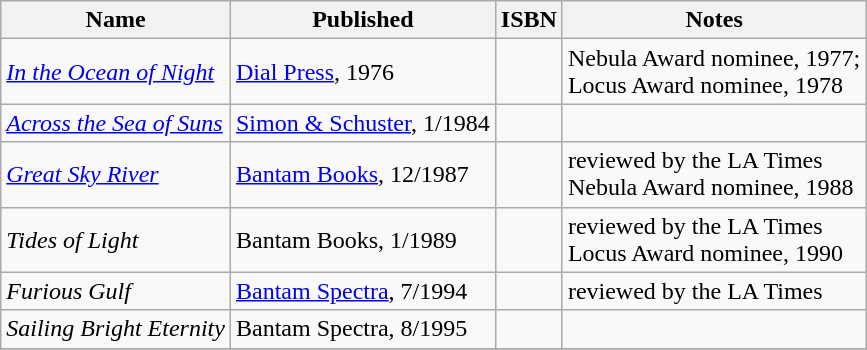<table class="wikitable sortable" id="noveltable" border="1">
<tr>
<th>Name</th>
<th>Published</th>
<th>ISBN</th>
<th>Notes</th>
</tr>
<tr>
<td><em><a href='#'>In the Ocean of Night</a></em></td>
<td><a href='#'>Dial Press</a>, 1976</td>
<td></td>
<td>Nebula Award nominee, 1977;<br>Locus Award nominee, 1978</td>
</tr>
<tr>
<td><em><a href='#'>Across the Sea of Suns</a></em></td>
<td><a href='#'>Simon & Schuster</a>, 1/1984</td>
<td></td>
<td></td>
</tr>
<tr>
<td><em><a href='#'>Great Sky River</a></em></td>
<td><a href='#'>Bantam Books</a>, 12/1987</td>
<td></td>
<td>reviewed by the LA Times<br>Nebula Award nominee, 1988</td>
</tr>
<tr>
<td><em>Tides of Light</em></td>
<td>Bantam Books, 1/1989</td>
<td></td>
<td>reviewed by the LA Times<br>Locus Award nominee, 1990</td>
</tr>
<tr>
<td><em>Furious Gulf</em></td>
<td><a href='#'>Bantam Spectra</a>, 7/1994</td>
<td></td>
<td>reviewed by the LA Times</td>
</tr>
<tr>
<td><em>Sailing Bright Eternity</em></td>
<td>Bantam Spectra, 8/1995</td>
<td></td>
<td></td>
</tr>
<tr>
</tr>
</table>
